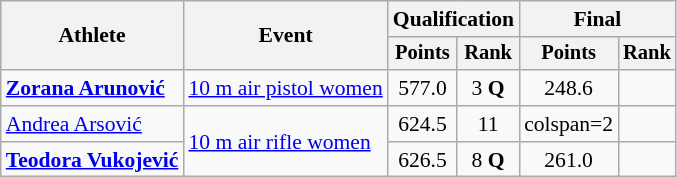<table class="wikitable" style="font-size:90%">
<tr>
<th rowspan="2">Athlete</th>
<th rowspan="2">Event</th>
<th colspan=2>Qualification</th>
<th colspan=2>Final</th>
</tr>
<tr style="font-size:95%">
<th>Points</th>
<th>Rank</th>
<th>Points</th>
<th>Rank</th>
</tr>
<tr align=center>
<td align=left><strong><a href='#'>Zorana Arunović</a></strong></td>
<td align=left><a href='#'>10 m air pistol women</a></td>
<td>577.0</td>
<td>3 <strong>Q</strong></td>
<td>248.6</td>
<td></td>
</tr>
<tr align=center>
<td align=left><a href='#'>Andrea Arsović</a></td>
<td align=left rowspan=2><a href='#'>10 m air rifle women</a></td>
<td>624.5</td>
<td>11</td>
<td>colspan=2 </td>
</tr>
<tr align=center>
<td align=left><strong><a href='#'>Teodora Vukojević</a></strong></td>
<td>626.5</td>
<td>8 <strong>Q</strong></td>
<td>261.0</td>
<td></td>
</tr>
</table>
